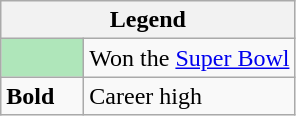<table class="wikitable mw-collapsible mw-collapsed">
<tr>
<th colspan="2">Legend</th>
</tr>
<tr>
<td style="background:#afe6ba; width:3em;"></td>
<td>Won the <a href='#'>Super Bowl</a></td>
</tr>
<tr>
<td><strong>Bold</strong></td>
<td>Career high</td>
</tr>
</table>
